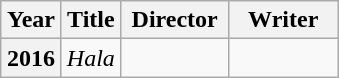<table class="wikitable plainrowheaders sortable">
<tr>
<th rowspan="1" width="33">Year</th>
<th rowspan="1">Title</th>
<th width="65">Director</th>
<th width="65">Writer</th>
</tr>
<tr>
<th scope="row">2016</th>
<td><em>Hala</em></td>
<td></td>
<td></td>
</tr>
</table>
